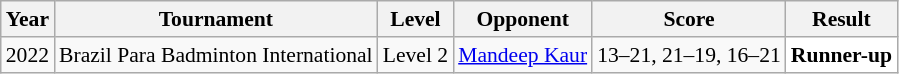<table class="sortable wikitable" style="font-size: 90%;">
<tr>
<th>Year</th>
<th>Tournament</th>
<th>Level</th>
<th>Opponent</th>
<th>Score</th>
<th>Result</th>
</tr>
<tr>
<td align="center">2022</td>
<td align="left">Brazil Para Badminton International</td>
<td align="left">Level 2</td>
<td align="left"> <a href='#'>Mandeep Kaur</a></td>
<td align="left">13–21, 21–19, 16–21</td>
<td style="text-align:left; background:white"> <strong>Runner-up</strong></td>
</tr>
</table>
